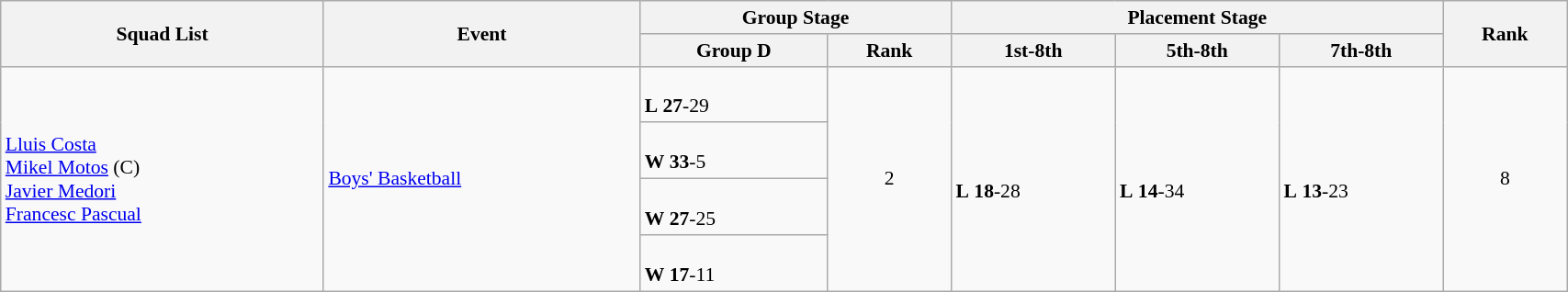<table class="wikitable" width="90%" style="text-align:left; font-size:90%">
<tr>
<th rowspan="2">Squad List</th>
<th rowspan="2">Event</th>
<th colspan="2">Group Stage</th>
<th colspan="3">Placement Stage</th>
<th rowspan="2">Rank</th>
</tr>
<tr>
<th>Group D</th>
<th>Rank</th>
<th>1st-8th</th>
<th>5th-8th</th>
<th>7th-8th</th>
</tr>
<tr>
<td rowspan="4"><a href='#'>Lluis Costa</a><br><a href='#'>Mikel Motos</a> (C)<br><a href='#'>Javier Medori</a><br><a href='#'>Francesc Pascual</a></td>
<td rowspan="4"><a href='#'>Boys' Basketball</a></td>
<td><br> <strong>L</strong> <strong>27</strong>-29</td>
<td rowspan="4" align=center>2</td>
<td rowspan="4"> <br> <strong>L</strong> <strong>18</strong>-28</td>
<td rowspan="4"> <br> <strong>L</strong> <strong>14</strong>-34</td>
<td rowspan="4"> <br> <strong>L</strong> <strong>13</strong>-23</td>
<td rowspan="4" align="center">8</td>
</tr>
<tr>
<td><br> <strong>W</strong> <strong>33</strong>-5</td>
</tr>
<tr>
<td><br> <strong>W</strong> <strong>27</strong>-25</td>
</tr>
<tr>
<td><br> <strong>W</strong> <strong>17</strong>-11</td>
</tr>
</table>
